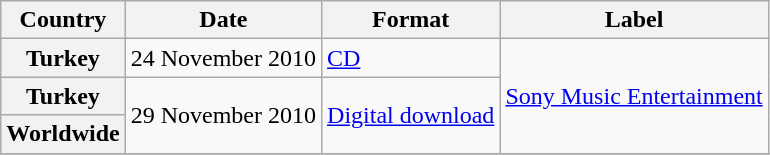<table class="wikitable plainrowheaders">
<tr>
<th scope="col">Country</th>
<th scope="col">Date</th>
<th scope="col">Format</th>
<th scope="col">Label</th>
</tr>
<tr>
<th scope="row">Turkey</th>
<td rowspan="1">24 November 2010</td>
<td rowspan="1"><a href='#'>CD</a></td>
<td rowspan="3"><a href='#'>Sony Music Entertainment</a></td>
</tr>
<tr>
<th scope="row">Turkey</th>
<td rowspan="2">29 November 2010</td>
<td rowspan="2"><a href='#'>Digital download</a></td>
</tr>
<tr>
<th scope="row">Worldwide</th>
</tr>
<tr>
</tr>
</table>
